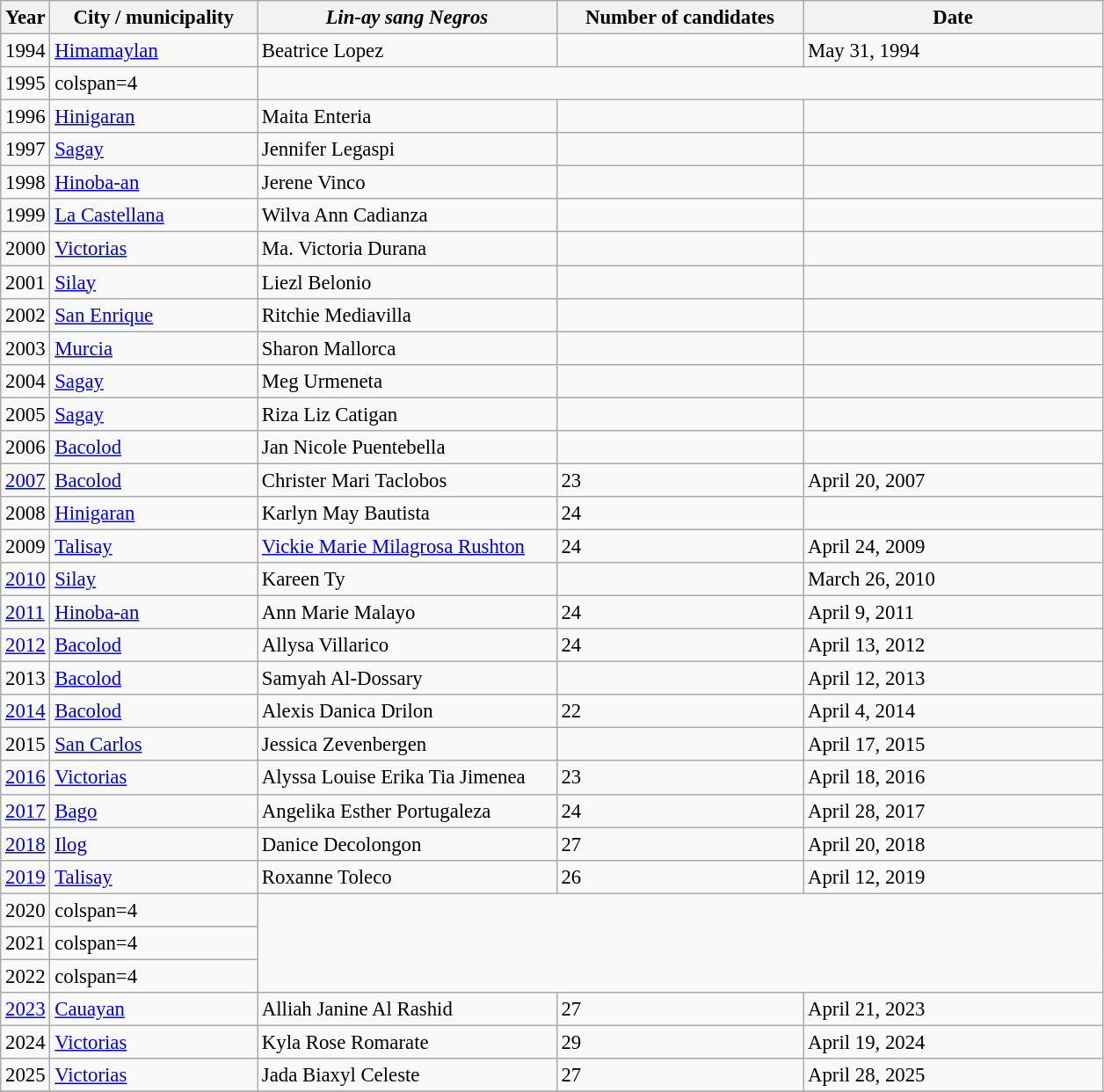<table class="wikitable sortable" style="font-size:95%;">
<tr>
<th width="30">Year</th>
<th style="width:150px;">City / municipality</th>
<th style="width:220px;"><em>Lin-ay sang Negros</em></th>
<th style="width:180px;">Number of candidates</th>
<th style="width:220px;">Date</th>
</tr>
<tr>
<td>1994</td>
<td><a href='#'>Himamaylan</a></td>
<td>Beatrice Lopez</td>
<td></td>
<td>May 31, 1994</td>
</tr>
<tr>
<td>1995</td>
<td>colspan=4</td>
</tr>
<tr>
<td>1996</td>
<td><a href='#'>Hinigaran</a></td>
<td>Maita Enteria</td>
<td></td>
<td></td>
</tr>
<tr>
<td>1997</td>
<td><a href='#'>Sagay</a></td>
<td>Jennifer Legaspi</td>
<td></td>
<td></td>
</tr>
<tr>
<td>1998</td>
<td><a href='#'>Hinoba-an</a></td>
<td>Jerene Vinco</td>
<td></td>
<td></td>
</tr>
<tr>
<td>1999</td>
<td><a href='#'>La Castellana</a></td>
<td>Wilva Ann Cadianza</td>
<td></td>
<td></td>
</tr>
<tr>
<td>2000</td>
<td><a href='#'>Victorias</a></td>
<td>Ma. Victoria Durana</td>
<td></td>
<td></td>
</tr>
<tr>
<td>2001</td>
<td><a href='#'>Silay</a></td>
<td>Liezl Belonio</td>
<td></td>
<td></td>
</tr>
<tr>
<td>2002</td>
<td><a href='#'>San Enrique</a></td>
<td>Ritchie Mediavilla</td>
<td></td>
<td></td>
</tr>
<tr>
<td>2003</td>
<td><a href='#'>Murcia</a></td>
<td>Sharon Mallorca</td>
<td></td>
<td></td>
</tr>
<tr>
<td>2004</td>
<td><a href='#'>Sagay</a></td>
<td>Meg Urmeneta</td>
<td></td>
<td></td>
</tr>
<tr>
<td>2005</td>
<td><a href='#'>Sagay</a></td>
<td>Riza Liz Catigan</td>
<td></td>
<td></td>
</tr>
<tr>
<td>2006</td>
<td><a href='#'>Bacolod</a></td>
<td>Jan Nicole Puentebella</td>
<td></td>
<td></td>
</tr>
<tr>
<td><a href='#'>2007</a></td>
<td><a href='#'>Bacolod</a></td>
<td>Christer Mari Taclobos</td>
<td>23</td>
<td>April 20, 2007</td>
</tr>
<tr>
<td>2008</td>
<td><a href='#'>Hinigaran</a></td>
<td>Karlyn May Bautista</td>
<td>24</td>
<td></td>
</tr>
<tr>
<td>2009</td>
<td><a href='#'>Talisay</a></td>
<td><a href='#'>Vickie Marie Milagrosa Rushton</a></td>
<td>24</td>
<td>April 24, 2009</td>
</tr>
<tr>
<td><a href='#'>2010</a></td>
<td><a href='#'>Silay</a></td>
<td>Kareen Ty</td>
<td></td>
<td>March 26, 2010</td>
</tr>
<tr>
<td><a href='#'>2011</a></td>
<td><a href='#'>Hinoba-an</a></td>
<td>Ann Marie Malayo</td>
<td>24</td>
<td>April 9, 2011</td>
</tr>
<tr>
<td><a href='#'>2012</a></td>
<td><a href='#'>Bacolod</a></td>
<td>Allysa Villarico</td>
<td>24</td>
<td>April 13, 2012</td>
</tr>
<tr>
<td>2013</td>
<td><a href='#'>Bacolod</a></td>
<td>Samyah Al-Dossary</td>
<td></td>
<td>April 12, 2013</td>
</tr>
<tr>
<td><a href='#'>2014</a></td>
<td><a href='#'>Bacolod</a></td>
<td>Alexis Danica Drilon</td>
<td>22</td>
<td>April 4, 2014</td>
</tr>
<tr>
<td>2015</td>
<td><a href='#'>San Carlos</a></td>
<td>Jessica Zevenbergen</td>
<td></td>
<td>April 17, 2015</td>
</tr>
<tr>
<td><a href='#'>2016</a></td>
<td><a href='#'>Victorias</a></td>
<td>Alyssa Louise Erika Tia Jimenea</td>
<td>23</td>
<td>April 18, 2016</td>
</tr>
<tr>
<td><a href='#'>2017</a></td>
<td><a href='#'>Bago</a></td>
<td>Angelika Esther Portugaleza</td>
<td>24</td>
<td>April 28, 2017</td>
</tr>
<tr>
<td><a href='#'>2018</a></td>
<td><a href='#'>Ilog</a></td>
<td>Danice Decolongon</td>
<td>27</td>
<td>April 20, 2018</td>
</tr>
<tr>
<td><a href='#'>2019</a></td>
<td><a href='#'>Talisay</a></td>
<td>Roxanne Toleco</td>
<td>26</td>
<td>April 12, 2019</td>
</tr>
<tr>
<td>2020</td>
<td>colspan=4</td>
</tr>
<tr>
<td>2021</td>
<td>colspan=4</td>
</tr>
<tr>
<td>2022</td>
<td>colspan=4</td>
</tr>
<tr>
<td><a href='#'>2023</a></td>
<td><a href='#'>Cauayan</a></td>
<td>Alliah Janine Al Rashid</td>
<td>27</td>
<td>April 21, 2023</td>
</tr>
<tr>
<td>2024</td>
<td><a href='#'>Victorias</a></td>
<td>Kyla Rose Romarate</td>
<td>29</td>
<td>April 19, 2024</td>
</tr>
<tr>
<td>2025</td>
<td><a href='#'>Victorias</a></td>
<td>Jada Biaxyl Celeste</td>
<td>27</td>
<td>April 28, 2025</td>
</tr>
<tr>
</tr>
</table>
